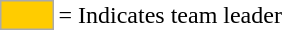<table>
<tr>
<td style="background:#fc0; border:1px solid #aaa; width:2em;"></td>
<td>= Indicates team leader</td>
</tr>
</table>
